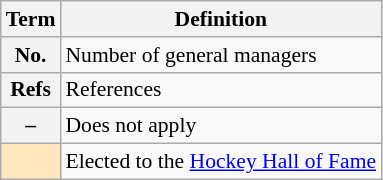<table class="wikitable" style="font-size:90%;">
<tr>
<th scope="col">Term</th>
<th scope="col">Definition</th>
</tr>
<tr>
<th scope="row">No.</th>
<td>Number of general managers</td>
</tr>
<tr>
<th scope="row">Refs</th>
<td>References</td>
</tr>
<tr>
<th scope="row">–</th>
<td>Does not apply</td>
</tr>
<tr>
<th scope="row" style="background: #FFE6BD"></th>
<td>Elected to the <a href='#'>Hockey Hall of Fame</a></td>
</tr>
</table>
